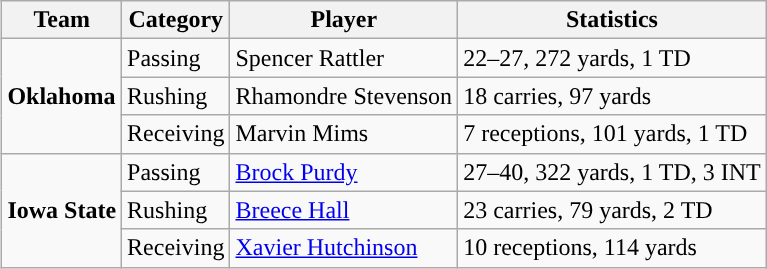<table class="wikitable" style="float: right;">
<tr>
<th>Team</th>
<th>Category</th>
<th>Player</th>
<th>Statistics</th>
</tr>
<tr>
<td rowspan=3><strong>Oklahoma</strong></td>
<td>Passing</td>
<td>Spencer Rattler</td>
<td>22–27, 272 yards, 1 TD</td>
</tr>
<tr>
<td>Rushing</td>
<td>Rhamondre Stevenson</td>
<td>18 carries, 97 yards</td>
</tr>
<tr>
<td>Receiving</td>
<td>Marvin Mims</td>
<td>7 receptions, 101 yards, 1 TD</td>
</tr>
<tr>
<td rowspan=3><strong>Iowa State</strong></td>
<td>Passing</td>
<td><a href='#'>Brock Purdy</a></td>
<td>27–40, 322 yards, 1 TD, 3 INT</td>
</tr>
<tr>
<td>Rushing</td>
<td><a href='#'>Breece Hall</a></td>
<td>23 carries, 79 yards, 2 TD</td>
</tr>
<tr>
<td>Receiving</td>
<td><a href='#'>Xavier Hutchinson</a></td>
<td>10 receptions, 114 yards</td>
</tr>
</table>
